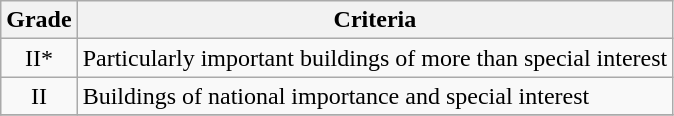<table class="wikitable" border="1">
<tr>
<th>Grade</th>
<th>Criteria</th>
</tr>
<tr>
<td align="center" >II*</td>
<td>Particularly important buildings of more than special interest</td>
</tr>
<tr>
<td align="center" >II</td>
<td>Buildings of national importance and special interest</td>
</tr>
<tr>
</tr>
</table>
